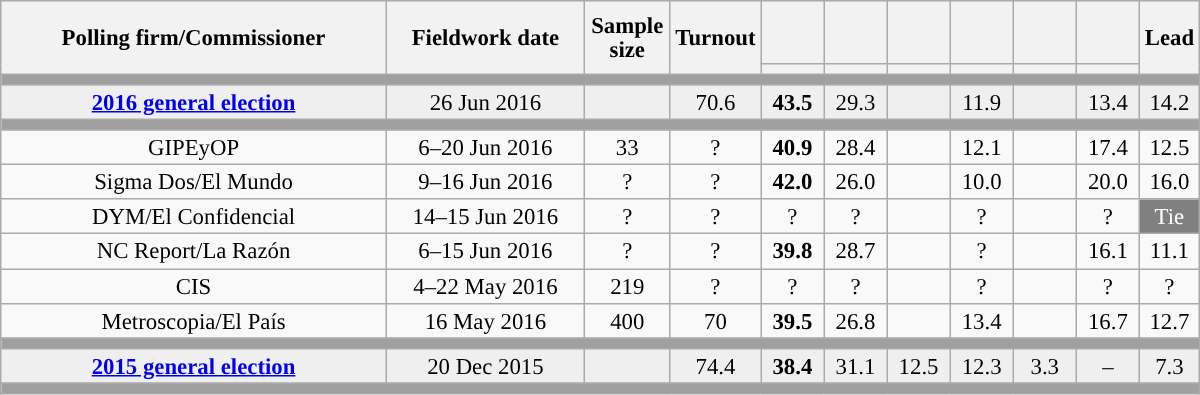<table class="wikitable collapsible collapsed" style="text-align:center; font-size:95%; line-height:16px;">
<tr style="height:42px; background-color:#E9E9E9">
<th style="width:250px;" rowspan="2">Polling firm/Commissioner</th>
<th style="width:125px;" rowspan="2">Fieldwork date</th>
<th style="width:50px;" rowspan="2">Sample size</th>
<th style="width:45px;" rowspan="2">Turnout</th>
<th style="width:35px;"></th>
<th style="width:35px;"></th>
<th style="width:35px;"></th>
<th style="width:35px;"></th>
<th style="width:35px;"></th>
<th style="width:35px;"></th>
<th style="width:30px;" rowspan="2">Lead</th>
</tr>
<tr>
<th style="color:inherit;background:"></th>
<th style="color:inherit;background:"></th>
<th style="color:inherit;background:"></th>
<th style="color:inherit;background:"></th>
<th style="color:inherit;background:"></th>
<th style="color:inherit;background:"></th>
</tr>
<tr>
<td colspan="11" style="background:#A0A0A0"></td>
</tr>
<tr style="background:#EFEFEF;">
<td><strong><a href='#'>2016 general election</a></strong></td>
<td>26 Jun 2016</td>
<td></td>
<td>70.6</td>
<td><strong>43.5</strong><br></td>
<td>29.3<br></td>
<td></td>
<td>11.9<br></td>
<td></td>
<td>13.4<br></td>
<td style="background:">14.2</td>
</tr>
<tr>
<td colspan="11" style="background:#A0A0A0"></td>
</tr>
<tr>
<td>GIPEyOP</td>
<td>6–20 Jun 2016</td>
<td>33</td>
<td>?</td>
<td><strong>40.9</strong><br></td>
<td>28.4<br></td>
<td></td>
<td>12.1<br></td>
<td></td>
<td>17.4<br></td>
<td style="background:">12.5</td>
</tr>
<tr>
<td>Sigma Dos/El Mundo</td>
<td>9–16 Jun 2016</td>
<td>?</td>
<td>?</td>
<td><strong>42.0</strong><br></td>
<td>26.0<br></td>
<td></td>
<td>10.0<br></td>
<td></td>
<td>20.0<br></td>
<td style="background:">16.0</td>
</tr>
<tr>
<td>DYM/El Confidencial</td>
<td>14–15 Jun 2016</td>
<td>?</td>
<td>?</td>
<td>?<br></td>
<td>?<br></td>
<td></td>
<td>?<br></td>
<td></td>
<td>?<br></td>
<td style="background:gray;color:white;">Tie</td>
</tr>
<tr>
<td>NC Report/La Razón</td>
<td>6–15 Jun 2016</td>
<td>?</td>
<td>?</td>
<td><strong>39.8</strong><br></td>
<td>28.7<br></td>
<td></td>
<td>?<br></td>
<td></td>
<td>16.1<br></td>
<td style="background:">11.1</td>
</tr>
<tr>
<td>CIS</td>
<td>4–22 May 2016</td>
<td>219</td>
<td>?</td>
<td>?<br></td>
<td>?<br></td>
<td></td>
<td>?<br></td>
<td></td>
<td>?<br></td>
<td style="background:">?</td>
</tr>
<tr>
<td>Metroscopia/El País</td>
<td>16 May 2016</td>
<td>400</td>
<td>70</td>
<td><strong>39.5</strong><br></td>
<td>26.8<br></td>
<td></td>
<td>13.4<br></td>
<td></td>
<td>16.7<br></td>
<td style="background:">12.7</td>
</tr>
<tr>
<td colspan="11" style="background:#A0A0A0"></td>
</tr>
<tr style="background:#EFEFEF;">
<td><strong><a href='#'>2015 general election</a></strong></td>
<td>20 Dec 2015</td>
<td></td>
<td>74.4</td>
<td><strong>38.4</strong><br></td>
<td>31.1<br></td>
<td>12.5<br></td>
<td>12.3<br></td>
<td>3.3<br></td>
<td>–</td>
<td style="background:">7.3</td>
</tr>
<tr>
<td colspan="11" style="background:#A0A0A0"></td>
</tr>
</table>
